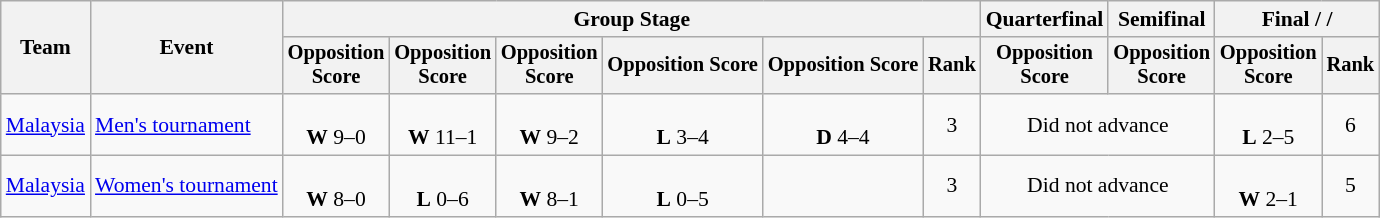<table class="wikitable" style="font-size:90%;text-align:center">
<tr>
<th rowspan="2">Team</th>
<th rowspan="2">Event</th>
<th colspan="6">Group Stage</th>
<th>Quarterfinal</th>
<th>Semifinal</th>
<th colspan="2">Final /  / </th>
</tr>
<tr style=font-size:95%>
<th>Opposition<br>Score</th>
<th>Opposition<br>Score</th>
<th>Opposition<br>Score</th>
<th>Opposition Score</th>
<th>Opposition Score</th>
<th>Rank</th>
<th>Opposition<br>Score</th>
<th>Opposition<br>Score</th>
<th>Opposition<br>Score</th>
<th>Rank</th>
</tr>
<tr>
<td align="left"><a href='#'>Malaysia</a></td>
<td align="left"><a href='#'>Men's tournament</a></td>
<td><br><strong>W</strong> 9–0</td>
<td><br><strong>W</strong> 11–1</td>
<td><br><strong>W</strong> 9–2</td>
<td><br><strong>L</strong> 3–4</td>
<td><br><strong>D</strong> 4–4</td>
<td>3</td>
<td colspan="2">Did not advance</td>
<td><br><strong>L</strong> 2–5</td>
<td>6</td>
</tr>
<tr>
<td align="left"><a href='#'>Malaysia</a></td>
<td align="left"><a href='#'>Women's tournament</a></td>
<td><br><strong>W</strong> 8–0</td>
<td><br><strong>L</strong> 0–6</td>
<td><br><strong>W</strong> 8–1</td>
<td><br><strong>L</strong> 0–5</td>
<td></td>
<td>3</td>
<td colspan="2">Did not advance</td>
<td><br><strong>W</strong> 2–1</td>
<td>5</td>
</tr>
</table>
